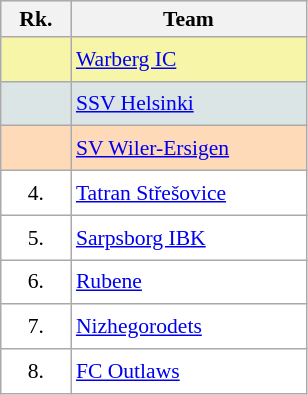<table class="wikitable" style="border:1px solid #AAAAAA;font-size:90%">
<tr bgcolor="#E4E4E4">
<th style="border-bottom:1px solid #AAAAAA" width=40>Rk.</th>
<th style="border-bottom:1px solid #AAAAAA" width=150>Team</th>
</tr>
<tr bgcolor="#F7F6A8">
<td align="center" style="height:23px"></td>
<td> <a href='#'>Warberg IC</a></td>
</tr>
<tr bgcolor="#DCE5E5">
<td align="center" style="height:23px"></td>
<td> <a href='#'>SSV Helsinki</a></td>
</tr>
<tr bgcolor="#FFDAB9">
<td align="center" style="height:23px"></td>
<td> <a href='#'>SV Wiler-Ersigen</a></td>
</tr>
<tr bgcolor="#ffffff">
<td align="center" style="height:23px">4.</td>
<td> <a href='#'>Tatran Střešovice</a></td>
</tr>
<tr bgcolor="#ffffff">
<td align="center" style="height:23px">5.</td>
<td> <a href='#'>Sarpsborg IBK</a></td>
</tr>
<tr bgcolor="#ffffff">
<td align="center" style="height:23px">6.</td>
<td> <a href='#'>Rubene</a></td>
</tr>
<tr bgcolor="#ffffff">
<td align="center" style="height:23px">7.</td>
<td> <a href='#'>Nizhegorodets</a></td>
</tr>
<tr bgcolor="#ffffff">
<td align="center" style="height:23px">8.</td>
<td> <a href='#'>FC Outlaws</a></td>
</tr>
</table>
